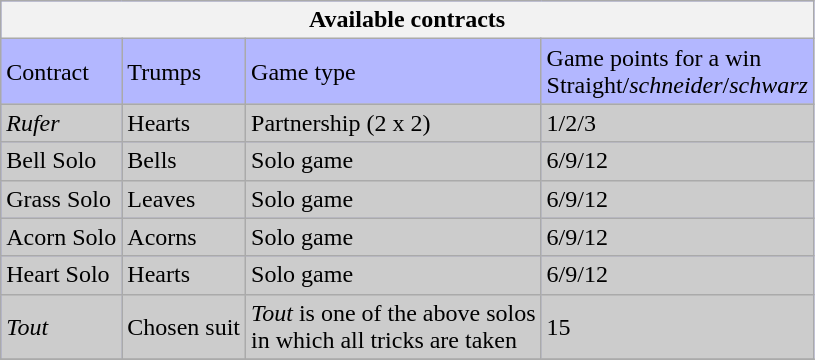<table class="wikitable" style ="background: #B3B7FF">
<tr>
<th colspan="4">Available contracts</th>
</tr>
<tr>
<td>Contract</td>
<td>Trumps</td>
<td>Game type</td>
<td>Game points for a win<br>Straight/<em>schneider</em>/<em>schwarz</em></td>
</tr>
<tr style ="background: #cccccc">
<td><em>Rufer</em></td>
<td>Hearts</td>
<td>Partnership (2 x 2)</td>
<td>1/2/3</td>
</tr>
<tr style ="background: #cccccc">
<td>Bell Solo</td>
<td>Bells</td>
<td>Solo game</td>
<td>6/9/12</td>
</tr>
<tr style ="background: #cccccc">
<td>Grass Solo</td>
<td>Leaves</td>
<td>Solo game</td>
<td>6/9/12</td>
</tr>
<tr style ="background: #cccccc">
<td>Acorn Solo</td>
<td>Acorns</td>
<td>Solo game</td>
<td>6/9/12</td>
</tr>
<tr style ="background: #cccccc">
<td>Heart Solo</td>
<td>Hearts</td>
<td>Solo game</td>
<td>6/9/12</td>
</tr>
<tr style ="background: #cccccc">
<td><em>Tout</em></td>
<td>Chosen suit</td>
<td><em>Tout</em> is one of the above solos<br>in which all tricks are taken</td>
<td>15</td>
</tr>
<tr>
</tr>
</table>
